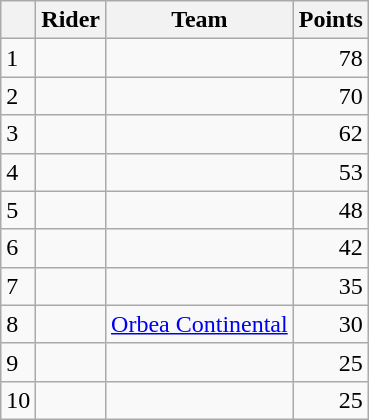<table class="wikitable">
<tr>
<th></th>
<th>Rider</th>
<th>Team</th>
<th>Points</th>
</tr>
<tr>
<td>1</td>
<td>  </td>
<td></td>
<td align=right>78</td>
</tr>
<tr>
<td>2</td>
<td></td>
<td></td>
<td align=right>70</td>
</tr>
<tr>
<td>3</td>
<td></td>
<td></td>
<td align=right>62</td>
</tr>
<tr>
<td>4</td>
<td></td>
<td></td>
<td align=right>53</td>
</tr>
<tr>
<td>5</td>
<td></td>
<td></td>
<td align=right>48</td>
</tr>
<tr>
<td>6</td>
<td></td>
<td></td>
<td style="text-align:right;">42</td>
</tr>
<tr>
<td>7</td>
<td></td>
<td></td>
<td align=right>35</td>
</tr>
<tr>
<td>8</td>
<td></td>
<td><a href='#'>Orbea Continental</a></td>
<td align=right>30</td>
</tr>
<tr>
<td>9</td>
<td> </td>
<td></td>
<td align=right>25</td>
</tr>
<tr>
<td>10</td>
<td></td>
<td></td>
<td style="text-align:right;">25</td>
</tr>
</table>
